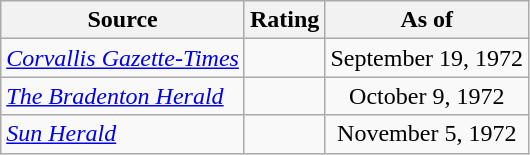<table class="wikitable" style="text-align:center">
<tr>
<th>Source</th>
<th>Rating</th>
<th>As of</th>
</tr>
<tr>
<td align="left"><em><a href='#'>Corvallis Gazette-Times</a></em></td>
<td></td>
<td>September 19, 1972</td>
</tr>
<tr>
<td align="left"><em><a href='#'>The Bradenton Herald</a></em></td>
<td></td>
<td>October 9, 1972</td>
</tr>
<tr>
<td align="left"><em><a href='#'>Sun Herald</a></em></td>
<td></td>
<td>November 5, 1972</td>
</tr>
</table>
